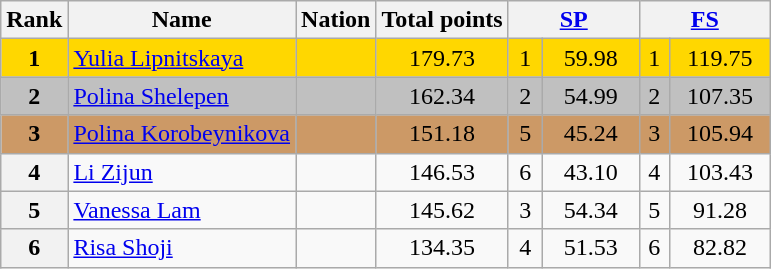<table class="wikitable sortable">
<tr>
<th>Rank</th>
<th>Name</th>
<th>Nation</th>
<th>Total points</th>
<th colspan="2" width="80px"><a href='#'>SP</a></th>
<th colspan="2" width="80px"><a href='#'>FS</a></th>
</tr>
<tr bgcolor="gold">
<td align="center"><strong>1</strong></td>
<td><a href='#'>Yulia Lipnitskaya</a></td>
<td></td>
<td align="center">179.73</td>
<td align="center">1</td>
<td align="center">59.98</td>
<td align="center">1</td>
<td align="center">119.75</td>
</tr>
<tr bgcolor="silver">
<td align="center"><strong>2</strong></td>
<td><a href='#'>Polina Shelepen</a></td>
<td></td>
<td align="center">162.34</td>
<td align="center">2</td>
<td align="center">54.99</td>
<td align="center">2</td>
<td align="center">107.35</td>
</tr>
<tr bgcolor="cc9966">
<td align="center"><strong>3</strong></td>
<td><a href='#'>Polina Korobeynikova</a></td>
<td></td>
<td align="center">151.18</td>
<td align="center">5</td>
<td align="center">45.24</td>
<td align="center">3</td>
<td align="center">105.94</td>
</tr>
<tr>
<th>4</th>
<td><a href='#'>Li Zijun</a></td>
<td></td>
<td align="center">146.53</td>
<td align="center">6</td>
<td align="center">43.10</td>
<td align="center">4</td>
<td align="center">103.43</td>
</tr>
<tr>
<th>5</th>
<td><a href='#'>Vanessa Lam</a></td>
<td></td>
<td align="center">145.62</td>
<td align="center">3</td>
<td align="center">54.34</td>
<td align="center">5</td>
<td align="center">91.28</td>
</tr>
<tr>
<th>6</th>
<td><a href='#'>Risa Shoji</a></td>
<td></td>
<td align="center">134.35</td>
<td align="center">4</td>
<td align="center">51.53</td>
<td align="center">6</td>
<td align="center">82.82</td>
</tr>
</table>
